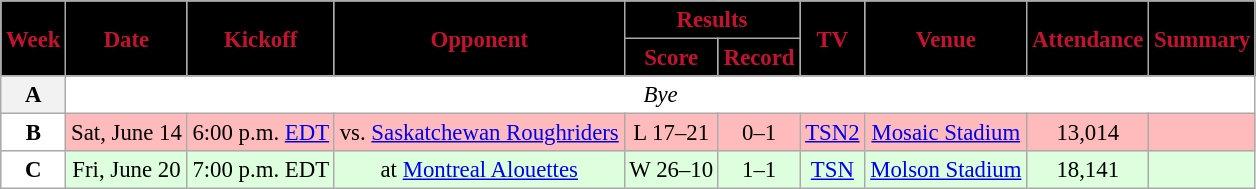<table class="wikitable" style="font-size: 95%;">
<tr>
<th style="background:#000000;color:#C51230;" rowspan=2>Week</th>
<th style="background:#000000;color:#C51230;" rowspan=2>Date</th>
<th style="background:#000000;color:#C51230;" rowspan=2>Kickoff</th>
<th style="background:#000000;color:#C51230;" rowspan=2>Opponent</th>
<th style="background:#000000;color:#C51230;" colspan=2>Results</th>
<th style="background:#000000;color:#C51230;" rowspan=2>TV</th>
<th style="background:#000000;color:#C51230;" rowspan=2>Venue</th>
<th style="background:#000000;color:#C51230;" rowspan=2>Attendance</th>
<th style="background:#000000;color:#C51230;" rowspan=2>Summary</th>
</tr>
<tr>
<th style="background:#000000;color:#C51230;">Score</th>
<th style="background:#000000;color:#C51230;">Record</th>
</tr>
<tr align="center" bgcolor="#ffffff">
<th align="center"><strong>A</strong></th>
<td colspan=9 align="center" valign="middle"><em>Bye</em></td>
</tr>
<tr align="center" bgcolor="#ffbbbb">
<td style="text-align:center; background:white;"><span><strong>B</strong></span></td>
<td align="center">Sat, June 14</td>
<td align="center">6:00 p.m. <a href='#'>EDT</a></td>
<td align="center">vs. <a href='#'>Saskatchewan Roughriders</a></td>
<td align="center">L 17–21</td>
<td align="center">0–1</td>
<td align="center"><a href='#'>TSN2</a></td>
<td align="center"><a href='#'>Mosaic Stadium</a></td>
<td align="center">13,014</td>
<td align="center"></td>
</tr>
<tr align="center" bgcolor="#ddffdd">
<td style="text-align:center; background:white;"><span><strong>C</strong></span></td>
<td align="center">Fri, June 20</td>
<td align="center">7:00 p.m. EDT</td>
<td align="center">at <a href='#'>Montreal Alouettes</a></td>
<td align="center">W 26–10</td>
<td align="center">1–1</td>
<td align="center"><a href='#'>TSN</a></td>
<td align="center"><a href='#'>Molson Stadium</a></td>
<td align="center">18,141</td>
<td align="center"></td>
</tr>
</table>
